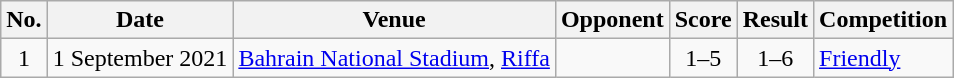<table class="wikitable plainrowheaders">
<tr>
<th>No.</th>
<th>Date</th>
<th>Venue</th>
<th>Opponent</th>
<th>Score</th>
<th>Result</th>
<th>Competition</th>
</tr>
<tr>
<td align=center>1</td>
<td>1 September 2021</td>
<td><a href='#'>Bahrain National Stadium</a>, <a href='#'>Riffa</a></td>
<td></td>
<td align=center>1–5</td>
<td align="center">1–6</td>
<td><a href='#'>Friendly</a></td>
</tr>
</table>
